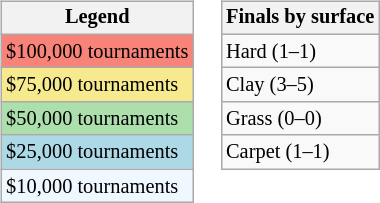<table>
<tr valign=top>
<td><br><table class=wikitable style="font-size:85%">
<tr>
<th>Legend</th>
</tr>
<tr style="background:#f88379;">
<td>$100,000 tournaments</td>
</tr>
<tr style="background:#f7e98e;">
<td>$75,000 tournaments</td>
</tr>
<tr style="background:#addfad;">
<td>$50,000 tournaments</td>
</tr>
<tr style="background:lightblue;">
<td>$25,000 tournaments</td>
</tr>
<tr style="background:#f0f8ff;">
<td>$10,000 tournaments</td>
</tr>
</table>
</td>
<td><br><table class=wikitable style="font-size:85%">
<tr>
<th>Finals by surface</th>
</tr>
<tr>
<td>Hard (1–1)</td>
</tr>
<tr>
<td>Clay (3–5)</td>
</tr>
<tr>
<td>Grass (0–0)</td>
</tr>
<tr>
<td>Carpet (1–1)</td>
</tr>
</table>
</td>
</tr>
</table>
